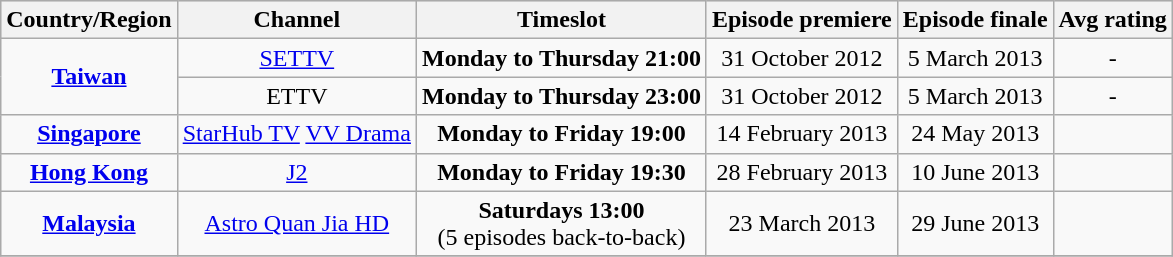<table class="wikitable">
<tr style="background: #e0e0e0;">
<th>Country/Region</th>
<th>Channel</th>
<th>Timeslot</th>
<th>Episode premiere</th>
<th>Episode finale</th>
<th>Avg rating</th>
</tr>
<tr style="background: #f9f9f9;">
<th style="background: #f9f9f9; text-align: center;" rowspan="2"><a href='#'>Taiwan</a></th>
<td style="text-align: center;"><a href='#'>SETTV</a></td>
<td style="text-align: center;"><strong>Monday to Thursday 21:00</strong></td>
<td style="text-align: center;">31 October 2012</td>
<td style="text-align: center;">5 March 2013</td>
<td style="text-align: center;">-</td>
</tr>
<tr style="background: #f9f9f9;">
<td style="text-align: center;">ETTV</td>
<td style="text-align: center;"><strong>Monday to Thursday 23:00</strong></td>
<td style="text-align: center;">31 October 2012</td>
<td style="text-align: center;">5 March 2013</td>
<td style="text-align: center;">-</td>
</tr>
<tr style="background: #f9f9f9;">
<th style="background: #f9f9f9; text-align: center;"><a href='#'>Singapore</a></th>
<td style="text-align: center;"><a href='#'>StarHub TV</a> <a href='#'>VV Drama</a></td>
<td style="text-align: center;"><strong>Monday to Friday 19:00</strong></td>
<td style="text-align: center;">14 February 2013</td>
<td style="text-align: center;">24 May 2013</td>
<td style="text-align: center;"></td>
</tr>
<tr style="background: #f9f9f9;">
<th style="background: #f9f9f9; text-align: center;"><a href='#'>Hong Kong</a></th>
<td style="text-align: center;"><a href='#'>J2</a></td>
<td style="text-align: center;"><strong>Monday to Friday 19:30</strong></td>
<td style="text-align: center;">28 February 2013</td>
<td style="text-align: center;">10 June 2013</td>
<td style="text-align: center;"></td>
</tr>
<tr style="background: #f9f9f9;">
<th style="background: #f9f9f9; text-align: center;"><a href='#'>Malaysia</a></th>
<td style="text-align: center;"><a href='#'>Astro Quan Jia HD</a></td>
<td style="text-align: center;"><strong>Saturdays 13:00</strong> <br> (5 episodes back-to-back)</td>
<td style="text-align: center;">23 March 2013</td>
<td style="text-align: center;">29 June 2013</td>
<td style="text-align: center;"></td>
</tr>
<tr style="background: #f9f9f9;">
</tr>
</table>
